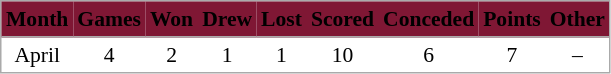<table cellspacing="0" cellpadding="3" style="border:1px solid #AAAAAA;font-size:90%">
<tr bgcolor="#7F1734">
<th style="border-bottom:1px solid #AAAAAA" align="center"><span>Month</span></th>
<th style="border-bottom:1px solid #AAAAAA" align="center"><span>Games</span></th>
<th style="border-bottom:1px solid #AAAAAA" align="center"><span>Won</span></th>
<th style="border-bottom:1px solid #AAAAAA" align="center"><span>Drew</span></th>
<th style="border-bottom:1px solid #AAAAAA" align="center"><span>Lost</span></th>
<th style="border-bottom:1px solid #AAAAAA" align="center"><span>Scored</span></th>
<th style="border-bottom:1px solid #AAAAAA" align="center"><span>Conceded</span></th>
<th style="border-bottom:1px solid #AAAAAA" align="center"><span>Points</span></th>
<th style="border-bottom:1px solid #AAAAAA" align="center"><span>Other</span></th>
</tr>
<tr>
<td align="center">April</td>
<td align="center">4</td>
<td align="center">2</td>
<td align="center">1</td>
<td align="center">1</td>
<td align="center">10</td>
<td align="center">6</td>
<td align="center">7</td>
<td align="center">–</td>
</tr>
</table>
